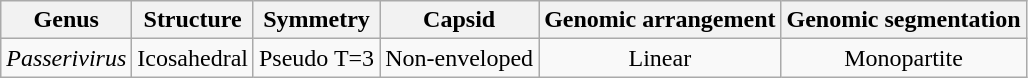<table class="wikitable sortable" style="text-align:center">
<tr>
<th>Genus</th>
<th>Structure</th>
<th>Symmetry</th>
<th>Capsid</th>
<th>Genomic arrangement</th>
<th>Genomic segmentation</th>
</tr>
<tr>
<td><em>Passerivirus</em></td>
<td>Icosahedral</td>
<td>Pseudo T=3</td>
<td>Non-enveloped</td>
<td>Linear</td>
<td>Monopartite</td>
</tr>
</table>
